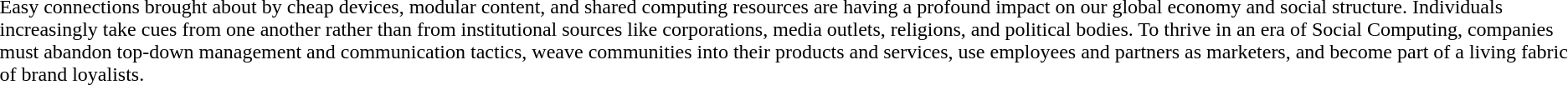<table>
<tr>
<td></td>
<td>Easy connections brought about by cheap devices, modular content, and shared computing resources are having a profound impact on our global economy and social structure. Individuals increasingly take cues from one another rather than from institutional sources like corporations, media outlets, religions, and political bodies. To thrive in an era of Social Computing, companies must abandon top-down management and communication tactics, weave communities into their products and services, use employees and partners as marketers, and become part of a living fabric of brand loyalists.</td>
</tr>
</table>
